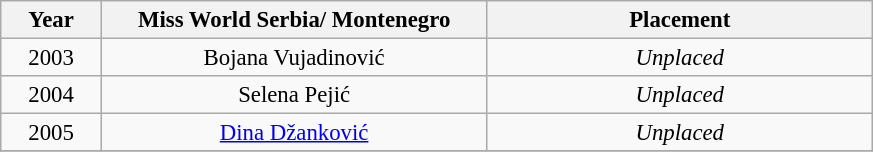<table class="wikitable sortable" style="font-size: 95%; text-align:center">
<tr>
<th width="60">Year</th>
<th width="250">Miss World Serbia/ Montenegro</th>
<th width="250">Placement</th>
</tr>
<tr>
<td>2003</td>
<td>Bojana Vujadinović</td>
<td><em>Unplaced</em></td>
</tr>
<tr>
<td>2004</td>
<td>Selena Pejić</td>
<td><em>Unplaced</em></td>
</tr>
<tr>
<td>2005</td>
<td><a href='#'>Dina Džanković</a></td>
<td><em>Unplaced</em></td>
</tr>
<tr>
</tr>
</table>
